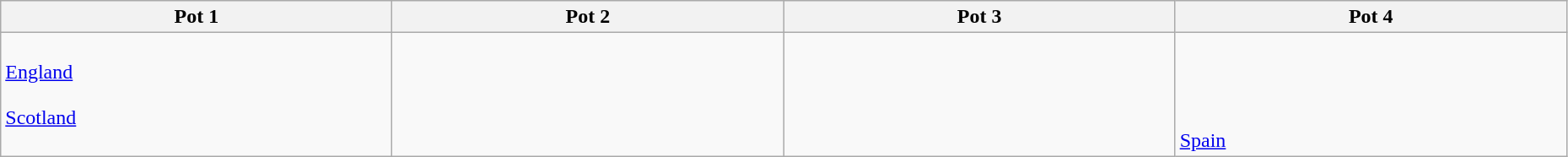<table class="wikitable" width=98%>
<tr>
<th width=25%>Pot 1</th>
<th width=25%>Pot 2</th>
<th width=25%>Pot 3</th>
<th width=25%>Pot 4</th>
</tr>
<tr valign=top>
<td><br> <a href='#'>England</a><br>
 <br>
 <a href='#'>Scotland</a> <br>
 <br></td>
<td><br> <br>
 <br>
 <br>
 <br></td>
<td><br> <br>
 <br>
 <br>
 <br></td>
<td><br> <br>
 <br>
 <br>
 <a href='#'>Spain</a> <br>
</td>
</tr>
</table>
